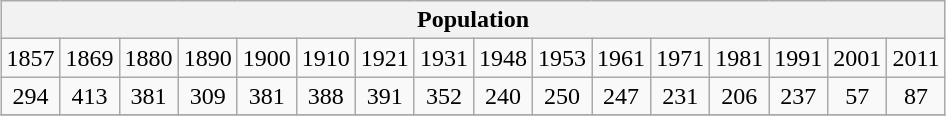<table class="wikitable" style="margin: 0.5em auto; text-align: center;">
<tr>
<th colspan="16">Population</th>
</tr>
<tr>
<td>1857</td>
<td>1869</td>
<td>1880</td>
<td>1890</td>
<td>1900</td>
<td>1910</td>
<td>1921</td>
<td>1931</td>
<td>1948</td>
<td>1953</td>
<td>1961</td>
<td>1971</td>
<td>1981</td>
<td>1991</td>
<td>2001</td>
<td>2011</td>
</tr>
<tr>
<td>294</td>
<td>413</td>
<td>381</td>
<td>309</td>
<td>381</td>
<td>388</td>
<td>391</td>
<td>352</td>
<td>240</td>
<td>250</td>
<td>247</td>
<td>231</td>
<td>206</td>
<td>237</td>
<td>57</td>
<td>87</td>
</tr>
<tr>
</tr>
</table>
